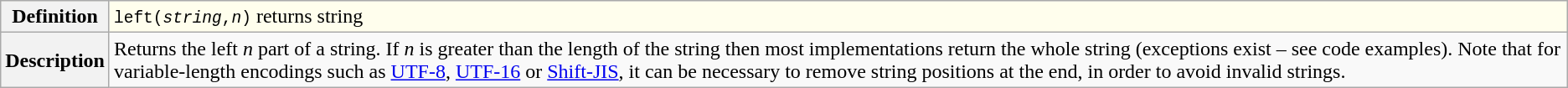<table class="wikitable">
<tr style="background:#fffeed;">
<th>Definition</th>
<td><code>left(<em>string</em>,<em>n</em>)</code> returns string</td>
</tr>
<tr>
<th>Description</th>
<td>Returns the left <em>n</em> part of a string. If <em>n</em> is greater than the length of the string then most implementations return the whole string (exceptions exist – see code examples).  Note that for variable-length encodings such as <a href='#'>UTF-8</a>, <a href='#'>UTF-16</a> or <a href='#'>Shift-JIS</a>, it can be necessary to remove string positions at the end, in order to avoid invalid strings.</td>
</tr>
</table>
